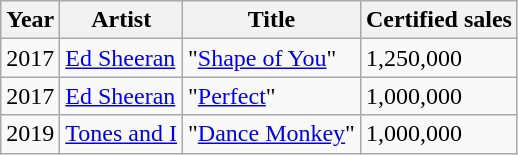<table class="wikitable">
<tr>
<th>Year</th>
<th>Artist</th>
<th>Title</th>
<th>Certified sales</th>
</tr>
<tr>
<td>2017</td>
<td><a href='#'>Ed Sheeran</a></td>
<td>"<a href='#'>Shape of You</a>"</td>
<td>1,250,000</td>
</tr>
<tr>
<td>2017</td>
<td><a href='#'>Ed Sheeran</a></td>
<td>"<a href='#'>Perfect</a>"</td>
<td>1,000,000</td>
</tr>
<tr>
<td>2019</td>
<td><a href='#'>Tones and I</a></td>
<td>"<a href='#'>Dance Monkey</a>"</td>
<td>1,000,000</td>
</tr>
</table>
